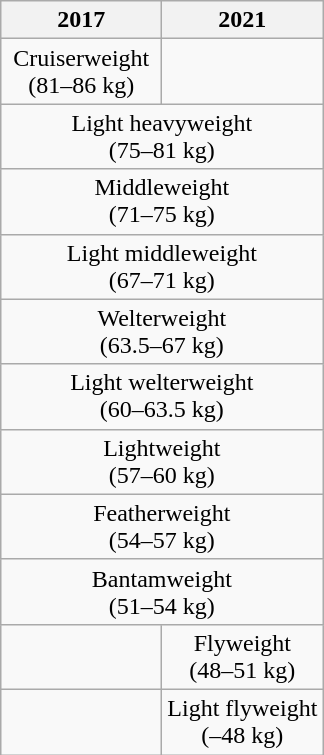<table class="wikitable" style="text-align:center">
<tr>
<th width=100>2017</th>
<th width=100>2021</th>
</tr>
<tr>
<td>Cruiserweight<br>(81–86 kg)</td>
<td></td>
</tr>
<tr>
<td colspan=2>Light heavyweight<br>(75–81 kg)</td>
</tr>
<tr>
<td colspan=2>Middleweight<br>(71–75 kg)</td>
</tr>
<tr>
<td colspan=2>Light middleweight<br>(67–71 kg)</td>
</tr>
<tr>
<td colspan=2>Welterweight<br>(63.5–67 kg)</td>
</tr>
<tr>
<td colspan=2>Light welterweight<br>(60–63.5 kg)</td>
</tr>
<tr>
<td colspan=2>Lightweight<br>(57–60 kg)</td>
</tr>
<tr>
<td colspan=2>Featherweight<br>(54–57 kg)</td>
</tr>
<tr>
<td colspan=2>Bantamweight<br>(51–54 kg)</td>
</tr>
<tr>
<td></td>
<td>Flyweight<br>(48–51 kg)</td>
</tr>
<tr>
<td></td>
<td>Light flyweight<br>(–48 kg)</td>
</tr>
</table>
